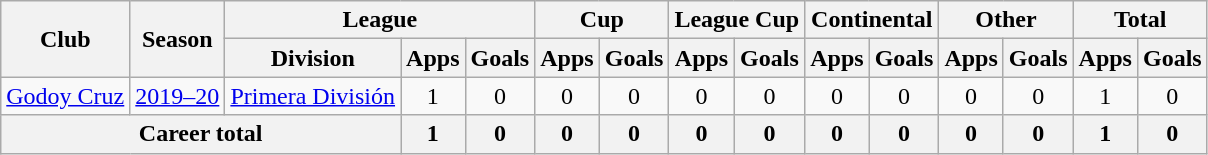<table class="wikitable" style="text-align:center">
<tr>
<th rowspan="2">Club</th>
<th rowspan="2">Season</th>
<th colspan="3">League</th>
<th colspan="2">Cup</th>
<th colspan="2">League Cup</th>
<th colspan="2">Continental</th>
<th colspan="2">Other</th>
<th colspan="2">Total</th>
</tr>
<tr>
<th>Division</th>
<th>Apps</th>
<th>Goals</th>
<th>Apps</th>
<th>Goals</th>
<th>Apps</th>
<th>Goals</th>
<th>Apps</th>
<th>Goals</th>
<th>Apps</th>
<th>Goals</th>
<th>Apps</th>
<th>Goals</th>
</tr>
<tr>
<td rowspan="1"><a href='#'>Godoy Cruz</a></td>
<td><a href='#'>2019–20</a></td>
<td rowspan="1"><a href='#'>Primera División</a></td>
<td>1</td>
<td>0</td>
<td>0</td>
<td>0</td>
<td>0</td>
<td>0</td>
<td>0</td>
<td>0</td>
<td>0</td>
<td>0</td>
<td>1</td>
<td>0</td>
</tr>
<tr>
<th colspan="3">Career total</th>
<th>1</th>
<th>0</th>
<th>0</th>
<th>0</th>
<th>0</th>
<th>0</th>
<th>0</th>
<th>0</th>
<th>0</th>
<th>0</th>
<th>1</th>
<th>0</th>
</tr>
</table>
